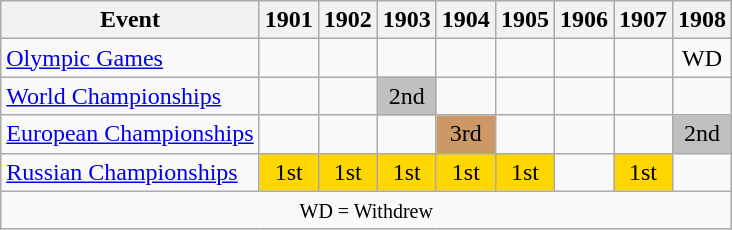<table class="wikitable" style="text-align:center">
<tr>
<th>Event</th>
<th>1901</th>
<th>1902</th>
<th>1903</th>
<th>1904</th>
<th>1905</th>
<th>1906</th>
<th>1907</th>
<th>1908</th>
</tr>
<tr>
<td align=left><a href='#'>Olympic Games</a></td>
<td></td>
<td></td>
<td></td>
<td></td>
<td></td>
<td></td>
<td></td>
<td>WD</td>
</tr>
<tr>
<td align=left><a href='#'>World Championships</a></td>
<td></td>
<td></td>
<td bgcolor=silver>2nd</td>
<td></td>
<td></td>
<td></td>
<td></td>
<td></td>
</tr>
<tr>
<td align=left><a href='#'>European Championships</a></td>
<td></td>
<td></td>
<td></td>
<td bgcolor=cc9966>3rd</td>
<td></td>
<td></td>
<td></td>
<td bgcolor=silver>2nd</td>
</tr>
<tr>
<td align=left><a href='#'>Russian Championships</a></td>
<td bgcolor=gold>1st</td>
<td bgcolor=gold>1st</td>
<td bgcolor=gold>1st</td>
<td bgcolor=gold>1st</td>
<td bgcolor=gold>1st</td>
<td></td>
<td bgcolor=gold>1st</td>
<td></td>
</tr>
<tr>
<td colspan=9 align=center><small> WD = Withdrew </small></td>
</tr>
</table>
